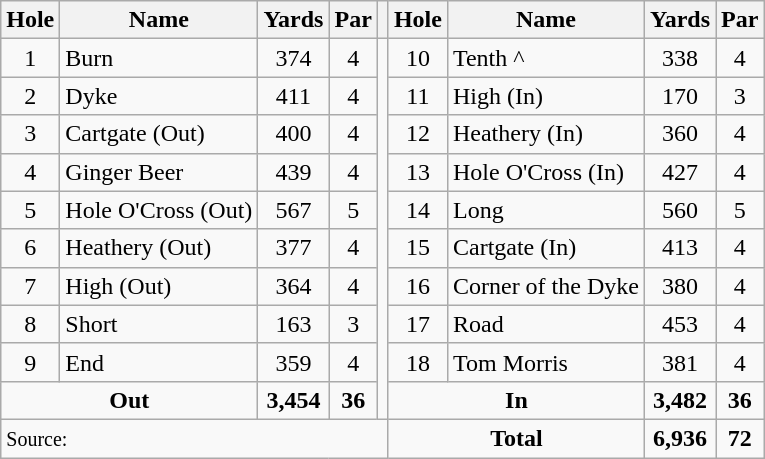<table class=wikitable>
<tr>
<th>Hole</th>
<th>Name</th>
<th>Yards</th>
<th>Par</th>
<th></th>
<th>Hole</th>
<th>Name</th>
<th>Yards</th>
<th>Par</th>
</tr>
<tr>
<td align=center>1</td>
<td>Burn</td>
<td align=center>374</td>
<td align=center>4</td>
<td rowspan=10></td>
<td align=center>10</td>
<td>Tenth ^</td>
<td align=center>338</td>
<td align=center>4</td>
</tr>
<tr>
<td align=center>2</td>
<td>Dyke</td>
<td align=center>411</td>
<td align=center>4</td>
<td align=center>11</td>
<td>High (In)</td>
<td align=center>170</td>
<td align=center>3</td>
</tr>
<tr>
<td align=center>3</td>
<td>Cartgate (Out)</td>
<td align=center>400</td>
<td align=center>4</td>
<td align=center>12</td>
<td>Heathery (In)</td>
<td align=center>360</td>
<td align=center>4</td>
</tr>
<tr>
<td align=center>4</td>
<td>Ginger Beer</td>
<td align=center>439</td>
<td align=center>4</td>
<td align=center>13</td>
<td>Hole O'Cross (In)</td>
<td align=center>427</td>
<td align=center>4</td>
</tr>
<tr>
<td align=center>5</td>
<td>Hole O'Cross (Out)</td>
<td align=center>567</td>
<td align=center>5</td>
<td align=center>14</td>
<td>Long</td>
<td align=center>560</td>
<td align=center>5</td>
</tr>
<tr>
<td align=center>6</td>
<td>Heathery (Out)</td>
<td align=center>377</td>
<td align=center>4</td>
<td align=center>15</td>
<td>Cartgate (In)</td>
<td align=center>413</td>
<td align=center>4</td>
</tr>
<tr>
<td align=center>7</td>
<td>High (Out)</td>
<td align=center>364</td>
<td align=center>4</td>
<td align=center>16</td>
<td>Corner of the Dyke</td>
<td align=center>380</td>
<td align=center>4</td>
</tr>
<tr>
<td align=center>8</td>
<td>Short</td>
<td align=center>163</td>
<td align=center>3</td>
<td align=center>17</td>
<td>Road</td>
<td align=center>453</td>
<td align=center>4</td>
</tr>
<tr>
<td align=center>9</td>
<td>End</td>
<td align=center>359</td>
<td align=center>4</td>
<td align=center>18</td>
<td>Tom Morris</td>
<td align=center>381</td>
<td align=center>4</td>
</tr>
<tr>
<td colspan=2 align=center><strong>Out</strong></td>
<td align=center><strong>3,454</strong></td>
<td align=center><strong>36</strong></td>
<td colspan=2 align=center><strong>In</strong></td>
<td align=center><strong>3,482</strong></td>
<td align=center><strong>36</strong></td>
</tr>
<tr>
<td colspan=5><small>Source:</small></td>
<td colspan=2 align=center><strong>Total</strong></td>
<td align=center><strong>6,936</strong></td>
<td align=center><strong>72</strong></td>
</tr>
</table>
